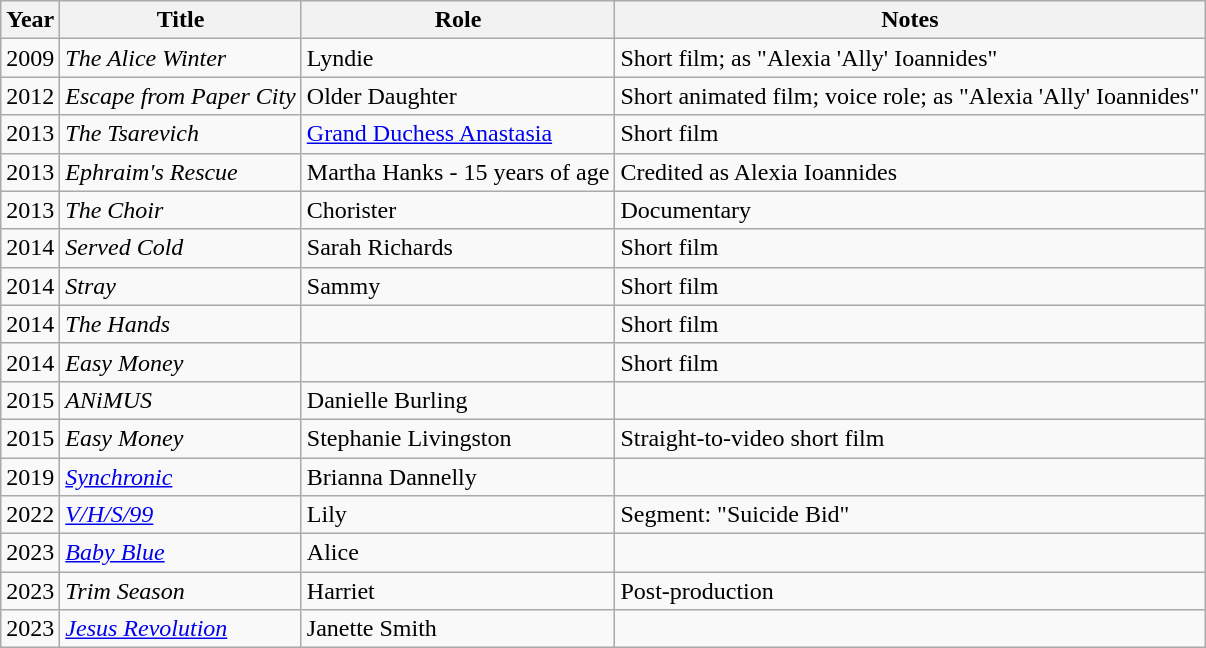<table class="wikitable sortable">
<tr>
<th>Year</th>
<th>Title</th>
<th>Role</th>
<th class="unsortable">Notes</th>
</tr>
<tr>
<td>2009</td>
<td><em>The Alice Winter</em></td>
<td>Lyndie</td>
<td>Short film; as "Alexia 'Ally' Ioannides"</td>
</tr>
<tr>
<td>2012</td>
<td><em>Escape from Paper City</em></td>
<td>Older Daughter</td>
<td>Short animated film; voice role; as "Alexia 'Ally' Ioannides"</td>
</tr>
<tr>
<td>2013</td>
<td><em>The Tsarevich</em></td>
<td><a href='#'>Grand Duchess Anastasia</a></td>
<td>Short film</td>
</tr>
<tr>
<td>2013</td>
<td><em>Ephraim's Rescue</em></td>
<td>Martha Hanks - 15 years of age</td>
<td>Credited as Alexia Ioannides</td>
</tr>
<tr>
<td>2013</td>
<td><em>The Choir</em></td>
<td>Chorister</td>
<td>Documentary</td>
</tr>
<tr>
<td>2014</td>
<td><em>Served Cold</em></td>
<td>Sarah Richards</td>
<td>Short film</td>
</tr>
<tr>
<td>2014</td>
<td><em>Stray</em></td>
<td>Sammy</td>
<td>Short film</td>
</tr>
<tr>
<td>2014</td>
<td><em>The Hands</em></td>
<td></td>
<td>Short film</td>
</tr>
<tr>
<td>2014</td>
<td><em>Easy Money</em></td>
<td></td>
<td>Short film</td>
</tr>
<tr>
<td>2015</td>
<td><em>ANiMUS</em></td>
<td>Danielle Burling</td>
<td></td>
</tr>
<tr>
<td>2015</td>
<td><em>Easy Money</em></td>
<td>Stephanie Livingston</td>
<td>Straight-to-video short film</td>
</tr>
<tr>
<td>2019</td>
<td><em><a href='#'>Synchronic</a></em></td>
<td>Brianna Dannelly</td>
<td></td>
</tr>
<tr>
<td>2022</td>
<td><em><a href='#'>V/H/S/99</a></em></td>
<td>Lily</td>
<td>Segment: "Suicide Bid"</td>
</tr>
<tr>
<td>2023</td>
<td><em><a href='#'>Baby Blue</a></em></td>
<td>Alice</td>
<td></td>
</tr>
<tr>
<td>2023</td>
<td><em>Trim Season</em></td>
<td>Harriet</td>
<td>Post-production</td>
</tr>
<tr>
<td>2023</td>
<td><em><a href='#'>Jesus Revolution</a></em></td>
<td>Janette Smith</td>
<td></td>
</tr>
</table>
